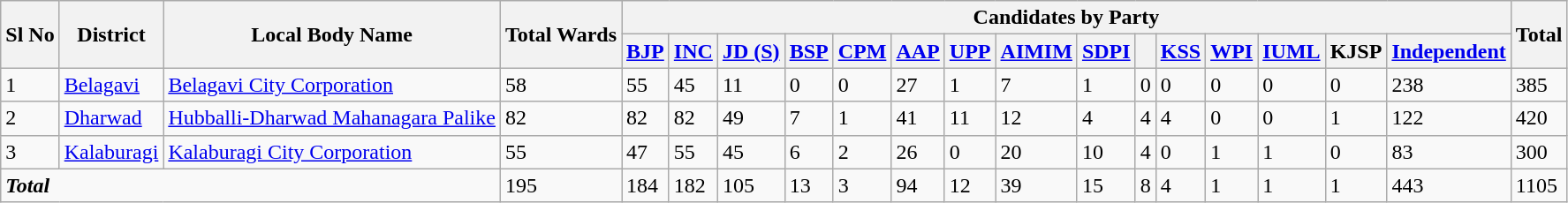<table class="wikitable sortable">
<tr>
<th rowspan="2">Sl No</th>
<th rowspan="2">District</th>
<th rowspan="2">Local Body Name</th>
<th rowspan="2">Total Wards</th>
<th colspan="15">Candidates by Party</th>
<th rowspan="2">Total</th>
</tr>
<tr>
<th><a href='#'>BJP</a></th>
<th><a href='#'>INC</a></th>
<th><a href='#'>JD (S)</a></th>
<th><a href='#'>BSP</a></th>
<th><a href='#'>CPM</a></th>
<th><a href='#'>AAP</a></th>
<th><a href='#'>UPP</a></th>
<th><a href='#'>AIMIM</a></th>
<th><a href='#'>SDPI</a></th>
<th></th>
<th><a href='#'>KSS</a></th>
<th><a href='#'>WPI</a></th>
<th><a href='#'>IUML</a></th>
<th>KJSP</th>
<th><a href='#'>Independent</a></th>
</tr>
<tr>
<td>1</td>
<td><a href='#'>Belagavi</a></td>
<td><a href='#'>Belagavi City Corporation</a></td>
<td>58</td>
<td>55</td>
<td>45</td>
<td>11</td>
<td>0</td>
<td>0</td>
<td>27</td>
<td>1</td>
<td>7</td>
<td>1</td>
<td>0</td>
<td>0</td>
<td>0</td>
<td>0</td>
<td>0</td>
<td>238</td>
<td>385</td>
</tr>
<tr>
<td>2</td>
<td><a href='#'>Dharwad</a></td>
<td><a href='#'>Hubballi-Dharwad Mahanagara Palike</a></td>
<td>82</td>
<td>82</td>
<td>82</td>
<td>49</td>
<td>7</td>
<td>1</td>
<td>41</td>
<td>11</td>
<td>12</td>
<td>4</td>
<td>4</td>
<td>4</td>
<td>0</td>
<td>0</td>
<td>1</td>
<td>122</td>
<td>420</td>
</tr>
<tr>
<td>3</td>
<td><a href='#'>Kalaburagi</a></td>
<td><a href='#'>Kalaburagi City Corporation</a></td>
<td>55</td>
<td>47</td>
<td>55</td>
<td>45</td>
<td>6</td>
<td>2</td>
<td>26</td>
<td>0</td>
<td>20</td>
<td>10</td>
<td>4</td>
<td>0</td>
<td>1</td>
<td>1</td>
<td>0</td>
<td>83</td>
<td>300</td>
</tr>
<tr>
<td colspan="3"><strong><em>Total</em></strong></td>
<td>195</td>
<td>184</td>
<td>182</td>
<td>105</td>
<td>13</td>
<td>3</td>
<td>94</td>
<td>12</td>
<td>39</td>
<td>15</td>
<td>8</td>
<td>4</td>
<td>1</td>
<td>1</td>
<td>1</td>
<td>443</td>
<td>1105</td>
</tr>
</table>
